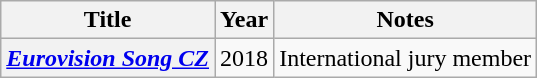<table class="wikitable sortable plainrowheaders">
<tr>
<th>Title</th>
<th>Year</th>
<th class="unsortable">Notes</th>
</tr>
<tr>
<th scope="row"><em><a href='#'>Eurovision Song CZ</a></em></th>
<td>2018</td>
<td>International jury member</td>
</tr>
</table>
